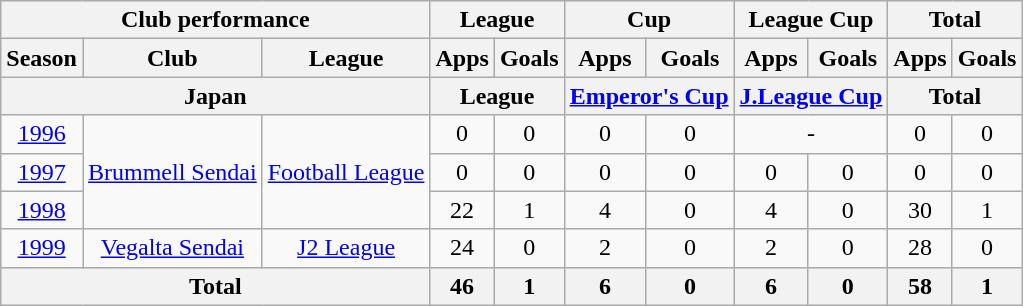<table class="wikitable" style="text-align:center;">
<tr>
<th colspan=3>Club performance</th>
<th colspan=2>League</th>
<th colspan=2>Cup</th>
<th colspan=2>League Cup</th>
<th colspan=2>Total</th>
</tr>
<tr>
<th>Season</th>
<th>Club</th>
<th>League</th>
<th>Apps</th>
<th>Goals</th>
<th>Apps</th>
<th>Goals</th>
<th>Apps</th>
<th>Goals</th>
<th>Apps</th>
<th>Goals</th>
</tr>
<tr>
<th colspan=3>Japan</th>
<th colspan=2>League</th>
<th colspan=2><a href='#'>Emperor's Cup</a></th>
<th colspan=2><a href='#'>J.League Cup</a></th>
<th colspan=2>Total</th>
</tr>
<tr>
<td><a href='#'>1996</a></td>
<td rowspan="3"><a href='#'>Brummell Sendai</a></td>
<td rowspan="3"><a href='#'>Football League</a></td>
<td>0</td>
<td>0</td>
<td>0</td>
<td>0</td>
<td colspan="2">-</td>
<td>0</td>
<td>0</td>
</tr>
<tr>
<td><a href='#'>1997</a></td>
<td>0</td>
<td>0</td>
<td>0</td>
<td>0</td>
<td>0</td>
<td>0</td>
<td>0</td>
<td>0</td>
</tr>
<tr>
<td><a href='#'>1998</a></td>
<td>22</td>
<td>1</td>
<td>4</td>
<td>0</td>
<td>4</td>
<td>0</td>
<td>30</td>
<td>1</td>
</tr>
<tr>
<td><a href='#'>1999</a></td>
<td><a href='#'>Vegalta Sendai</a></td>
<td><a href='#'>J2 League</a></td>
<td>24</td>
<td>0</td>
<td>2</td>
<td>0</td>
<td>2</td>
<td>0</td>
<td>28</td>
<td>0</td>
</tr>
<tr>
<th colspan=3>Total</th>
<th>46</th>
<th>1</th>
<th>6</th>
<th>0</th>
<th>6</th>
<th>0</th>
<th>58</th>
<th>1</th>
</tr>
</table>
